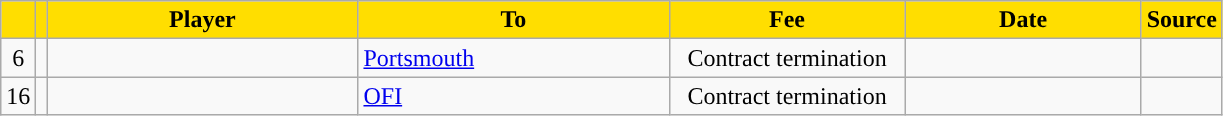<table class="wikitable sortable">
<tr>
<th style="background:#FFDE00"></th>
<th style="background:#FFDE00"></th>
<th width=200 style="background:#FFDE00">Player</th>
<th width=200 style="background:#FFDE00">To</th>
<th width=150 style="background:#FFDE00">Fee</th>
<th width=150 style="background:#FFDE00">Date</th>
<th style="background:#FFDE00">Source</th>
</tr>
<tr>
<td align=center>6</td>
<td align=center></td>
<td></td>
<td> <a href='#'>Portsmouth</a></td>
<td align=center>Contract termination</td>
<td align=center></td>
<td align=center></td>
</tr>
<tr>
<td align=center>16</td>
<td align=center></td>
<td></td>
<td> <a href='#'>OFI</a></td>
<td align=center>Contract termination</td>
<td align=center></td>
<td align=center></td>
</tr>
</table>
